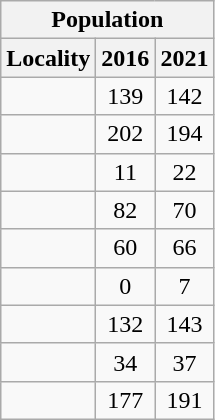<table class="wikitable" style="text-align:center;">
<tr>
<th colspan="3" style="text-align:center;  font-weight:bold">Population</th>
</tr>
<tr>
<th style="text-align:center; background:  font-weight:bold">Locality</th>
<th style="text-align:center; background:  font-weight:bold"><strong>2016</strong></th>
<th style="text-align:center; background:  font-weight:bold"><strong>2021</strong></th>
</tr>
<tr>
<td></td>
<td>139</td>
<td>142</td>
</tr>
<tr>
<td></td>
<td>202</td>
<td>194</td>
</tr>
<tr>
<td></td>
<td>11</td>
<td>22</td>
</tr>
<tr>
<td></td>
<td>82</td>
<td>70</td>
</tr>
<tr>
<td></td>
<td>60</td>
<td>66</td>
</tr>
<tr>
<td></td>
<td>0</td>
<td>7</td>
</tr>
<tr>
<td></td>
<td>132</td>
<td>143</td>
</tr>
<tr>
<td></td>
<td>34</td>
<td>37</td>
</tr>
<tr>
<td></td>
<td>177</td>
<td>191</td>
</tr>
</table>
